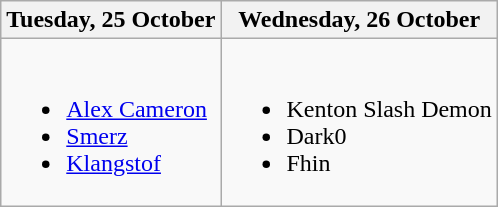<table class="wikitable">
<tr>
<th>Tuesday, 25 October</th>
<th>Wednesday, 26 October</th>
</tr>
<tr valign="top">
<td><br><ul><li><a href='#'>Alex Cameron</a></li><li><a href='#'>Smerz</a></li><li><a href='#'>Klangstof</a></li></ul></td>
<td><br><ul><li>Kenton Slash Demon</li><li>Dark0</li><li>Fhin</li></ul></td>
</tr>
</table>
